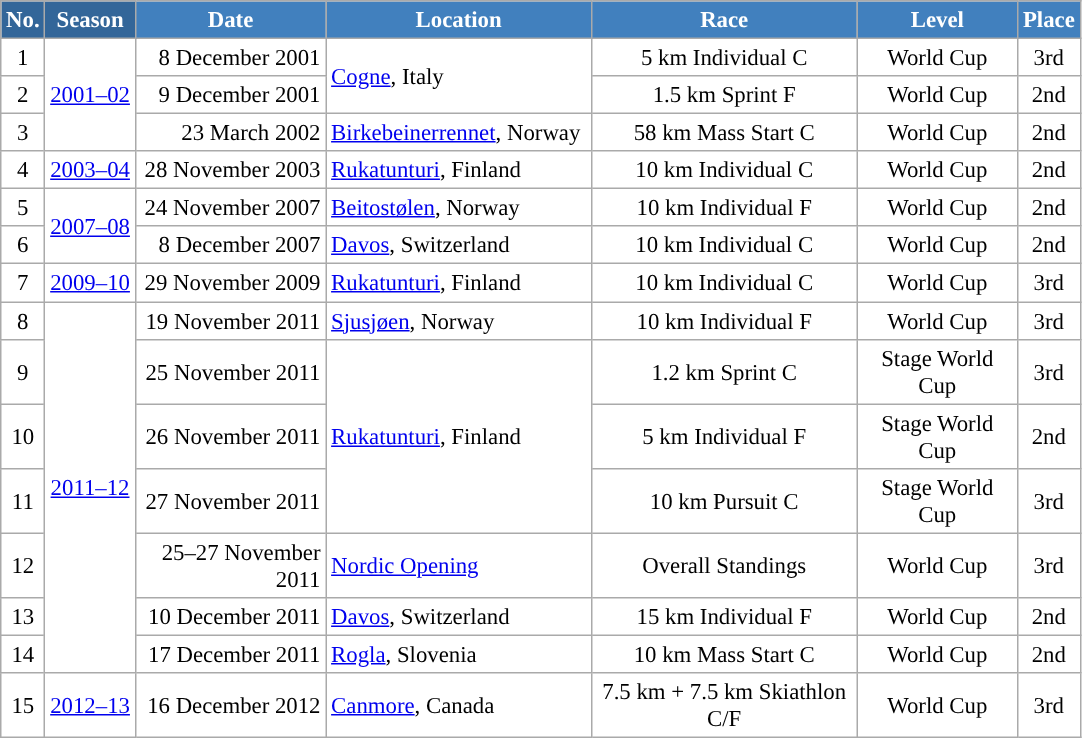<table class="wikitable sortable" style="font-size:95%; text-align:center; border:grey solid 1px; border-collapse:collapse; background:#ffffff;">
<tr style="background:#efefef;">
<th style="background-color:#369; color:white;">No.</th>
<th style="background-color:#369; color:white;">Season</th>
<th style="background-color:#4180be; color:white; width:120px;">Date</th>
<th style="background-color:#4180be; color:white; width:170px;">Location</th>
<th style="background-color:#4180be; color:white; width:170px;">Race</th>
<th style="background-color:#4180be; color:white; width:100px;">Level</th>
<th style="background-color:#4180be; color:white;">Place</th>
</tr>
<tr>
<td align=center>1</td>
<td rowspan=3 align=center><a href='#'>2001–02</a></td>
<td align=right>8 December 2001</td>
<td rowspan=2 align=left> <a href='#'>Cogne</a>, Italy</td>
<td>5 km Individual C</td>
<td>World Cup</td>
<td>3rd</td>
</tr>
<tr>
<td align=center>2</td>
<td align=right>9 December 2001</td>
<td>1.5 km Sprint F</td>
<td>World Cup</td>
<td>2nd</td>
</tr>
<tr>
<td align=center>3</td>
<td align=right>23 March 2002</td>
<td align=left> <a href='#'>Birkebeinerrennet</a>, Norway</td>
<td>58 km Mass Start C</td>
<td>World Cup</td>
<td>2nd</td>
</tr>
<tr>
<td align=center>4</td>
<td rowspan=1 align=center><a href='#'>2003–04</a></td>
<td align=right>28 November 2003</td>
<td align=left> <a href='#'>Rukatunturi</a>, Finland</td>
<td>10 km Individual C</td>
<td>World Cup</td>
<td>2nd</td>
</tr>
<tr>
<td align=center>5</td>
<td rowspan=2 align=center><a href='#'>2007–08</a></td>
<td align=right>24 November 2007</td>
<td align=left> <a href='#'>Beitostølen</a>, Norway</td>
<td>10 km Individual F</td>
<td>World Cup</td>
<td>2nd</td>
</tr>
<tr>
<td align=center>6</td>
<td align=right>8 December 2007</td>
<td align=left> <a href='#'>Davos</a>, Switzerland</td>
<td>10 km Individual C</td>
<td>World Cup</td>
<td>2nd</td>
</tr>
<tr>
<td align=center>7</td>
<td rowspan=1 align=center><a href='#'>2009–10</a></td>
<td align=right>29 November 2009</td>
<td align=left> <a href='#'>Rukatunturi</a>, Finland</td>
<td>10 km Individual C</td>
<td>World Cup</td>
<td>3rd</td>
</tr>
<tr>
<td align=center>8</td>
<td rowspan=7 align=center><a href='#'>2011–12</a></td>
<td align=right>19 November 2011</td>
<td align=left> <a href='#'>Sjusjøen</a>, Norway</td>
<td>10 km Individual F</td>
<td>World Cup</td>
<td>3rd</td>
</tr>
<tr>
<td align=center>9</td>
<td align=right>25 November 2011</td>
<td rowspan=3 align=left> <a href='#'>Rukatunturi</a>, Finland</td>
<td>1.2 km Sprint C</td>
<td>Stage World Cup</td>
<td>3rd</td>
</tr>
<tr>
<td align=center>10</td>
<td align=right>26 November 2011</td>
<td>5 km Individual F</td>
<td>Stage World Cup</td>
<td>2nd</td>
</tr>
<tr>
<td align=center>11</td>
<td align=right>27 November 2011</td>
<td>10 km Pursuit C</td>
<td>Stage World Cup</td>
<td>3rd</td>
</tr>
<tr>
<td align=center>12</td>
<td align=right>25–27 November 2011</td>
<td align=left> <a href='#'>Nordic Opening</a></td>
<td>Overall Standings</td>
<td>World Cup</td>
<td>3rd</td>
</tr>
<tr>
<td align=center>13</td>
<td align=right>10 December 2011</td>
<td align=left> <a href='#'>Davos</a>, Switzerland</td>
<td>15 km Individual F</td>
<td>World Cup</td>
<td>2nd</td>
</tr>
<tr>
<td align=center>14</td>
<td align=right>17 December 2011</td>
<td align=left> <a href='#'>Rogla</a>, Slovenia</td>
<td>10 km Mass Start C</td>
<td>World Cup</td>
<td>2nd</td>
</tr>
<tr>
<td align=center>15</td>
<td rowspan=1 align=center><a href='#'>2012–13</a></td>
<td align=right>16 December 2012</td>
<td align=left> <a href='#'>Canmore</a>, Canada</td>
<td>7.5 km + 7.5 km Skiathlon C/F</td>
<td>World Cup</td>
<td>3rd</td>
</tr>
</table>
